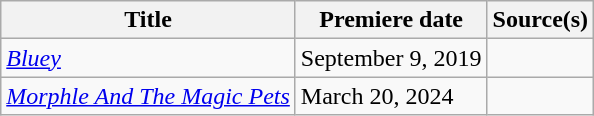<table class="wikitable sortable">
<tr>
<th>Title</th>
<th>Premiere date</th>
<th>Source(s)</th>
</tr>
<tr>
<td><em><a href='#'>Bluey</a></em></td>
<td>September 9, 2019</td>
<td></td>
</tr>
<tr>
<td><em><a href='#'>Morphle And The Magic Pets</a></em></td>
<td>March 20, 2024</td>
<td></td>
</tr>
</table>
